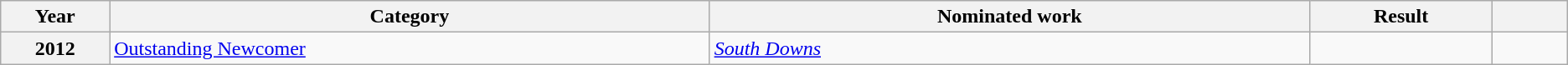<table class="wikitable sortable">
<tr>
<th width="1%">Year</th>
<th width="8%">Category</th>
<th width="8%">Nominated work</th>
<th width="2%">Result</th>
<th width="1%" class="unsortable"></th>
</tr>
<tr>
<th style="text-align:center;">2012</th>
<td><a href='#'>Outstanding Newcomer</a></td>
<td><a href='#'><em>South Downs</em></a></td>
<td></td>
<td style="text-align:center;"></td>
</tr>
</table>
